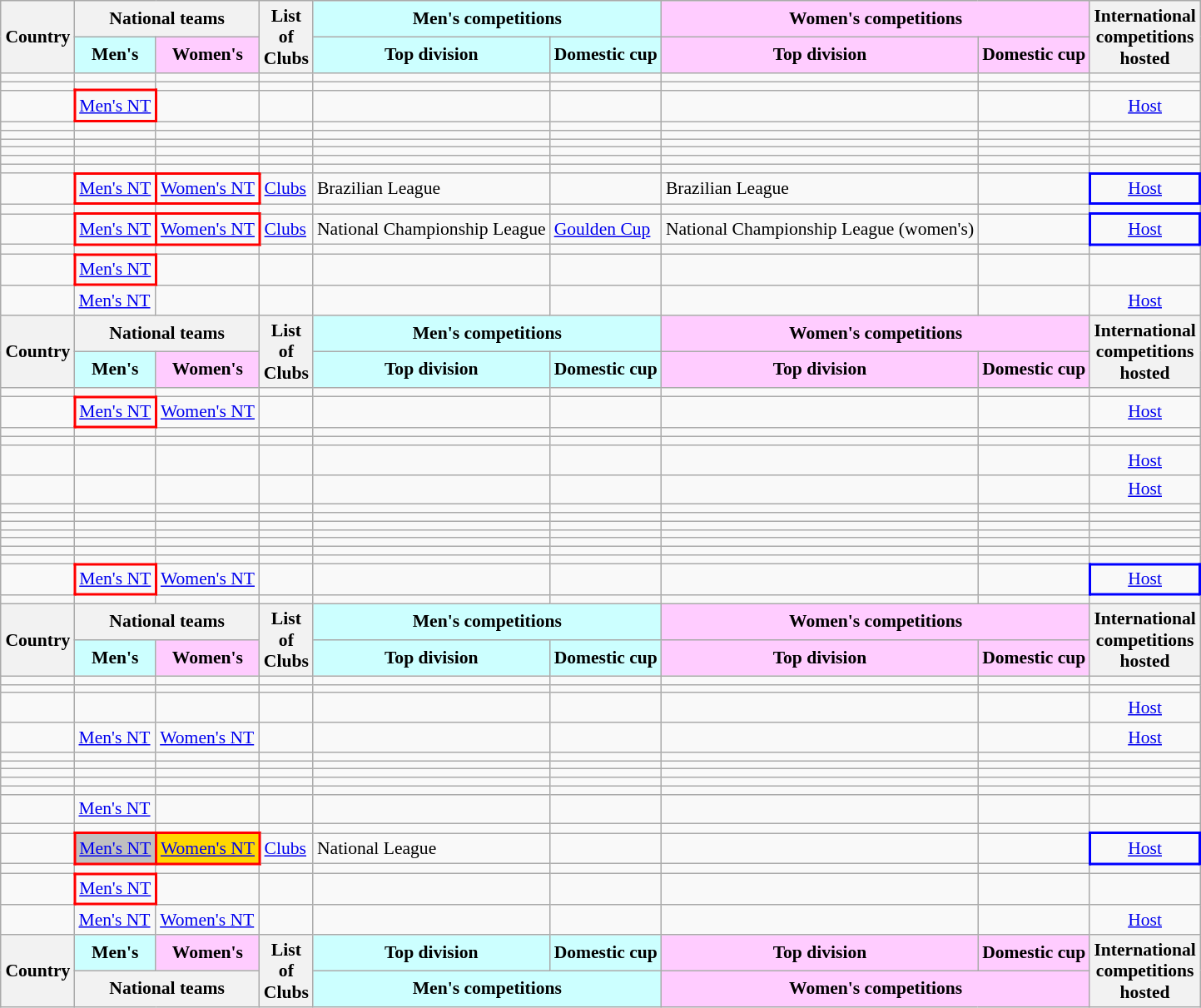<table class="wikitable" style="text-align: left; font-size: 90%; margin-left: 1em;">
<tr>
<th rowspan="2">Country</th>
<th colspan="2">National teams</th>
<th rowspan="2">List<br>of<br>Clubs</th>
<th colspan="2" style="background-color: #ccffff;">Men's competitions</th>
<th colspan="2" style="background-color: #ffccff;">Women's competitions</th>
<th rowspan="2">International<br>competitions<br>hosted</th>
</tr>
<tr>
<th style="background-color: #ccffff;">Men's</th>
<th style="background-color: #ffccff;">Women's</th>
<th style="background-color: #ccffff;">Top division</th>
<th style="background-color: #ccffff;">Domestic cup</th>
<th style="background-color: #ffccff;">Top division</th>
<th style="background-color: #ffccff;">Domestic cup</th>
</tr>
<tr>
<td></td>
<td></td>
<td></td>
<td></td>
<td></td>
<td></td>
<td></td>
<td></td>
<td></td>
</tr>
<tr>
<td></td>
<td></td>
<td></td>
<td></td>
<td></td>
<td></td>
<td></td>
<td></td>
<td></td>
</tr>
<tr>
<td></td>
<td style="border: 2px solid red;"><a href='#'>Men's NT</a></td>
<td></td>
<td></td>
<td></td>
<td></td>
<td></td>
<td></td>
<td style="text-align: center;"><a href='#'>Host</a></td>
</tr>
<tr>
<td></td>
<td></td>
<td></td>
<td></td>
<td></td>
<td></td>
<td></td>
<td></td>
<td></td>
</tr>
<tr>
<td></td>
<td></td>
<td></td>
<td></td>
<td></td>
<td></td>
<td></td>
<td></td>
<td></td>
</tr>
<tr>
<td></td>
<td></td>
<td></td>
<td></td>
<td></td>
<td></td>
<td></td>
<td></td>
<td></td>
</tr>
<tr>
<td></td>
<td></td>
<td></td>
<td></td>
<td></td>
<td></td>
<td></td>
<td></td>
<td></td>
</tr>
<tr>
<td></td>
<td></td>
<td></td>
<td></td>
<td></td>
<td></td>
<td></td>
<td></td>
<td></td>
</tr>
<tr>
<td></td>
<td></td>
<td></td>
<td></td>
<td></td>
<td></td>
<td></td>
<td></td>
<td></td>
</tr>
<tr>
<td></td>
<td style="border: 2px solid red;"><a href='#'>Men's NT</a></td>
<td style="border: 2px solid red;"><a href='#'>Women's NT</a></td>
<td><a href='#'>Clubs</a></td>
<td>Brazilian League</td>
<td></td>
<td>Brazilian League</td>
<td></td>
<td style="border: 2px solid blue; text-align: center;"><a href='#'>Host</a></td>
</tr>
<tr>
<td></td>
<td></td>
<td></td>
<td></td>
<td></td>
<td></td>
<td></td>
<td></td>
<td></td>
</tr>
<tr>
<td></td>
<td style="border: 2px solid red;"><a href='#'>Men's NT</a></td>
<td style="border: 2px solid red;"><a href='#'>Women's NT</a></td>
<td><a href='#'>Clubs</a></td>
<td>National Championship League</td>
<td><a href='#'>Goulden Cup</a></td>
<td>National Championship League (women's)</td>
<td></td>
<td style="border: 2px solid blue; text-align: center;"><a href='#'>Host</a></td>
</tr>
<tr>
<td></td>
<td></td>
<td></td>
<td></td>
<td></td>
<td></td>
<td></td>
<td></td>
<td></td>
</tr>
<tr>
<td></td>
<td style="border: 2px solid red;"><a href='#'>Men's NT</a></td>
<td></td>
<td></td>
<td></td>
<td></td>
<td></td>
<td></td>
<td></td>
</tr>
<tr>
<td></td>
<td><a href='#'>Men's NT</a></td>
<td></td>
<td></td>
<td></td>
<td></td>
<td></td>
<td></td>
<td style="text-align: center;"><a href='#'>Host</a></td>
</tr>
<tr>
<th rowspan="2">Country</th>
<th colspan="2">National teams</th>
<th rowspan="2">List<br>of<br>Clubs</th>
<th colspan="2" style="background-color: #ccffff;">Men's competitions</th>
<th colspan="2" style="background-color: #ffccff;">Women's competitions</th>
<th rowspan="2">International<br>competitions<br>hosted</th>
</tr>
<tr>
<th style="background-color: #ccffff;">Men's</th>
<th style="background-color: #ffccff;">Women's</th>
<th style="background-color: #ccffff;">Top division</th>
<th style="background-color: #ccffff;">Domestic cup</th>
<th style="background-color: #ffccff;">Top division</th>
<th style="background-color: #ffccff;">Domestic cup</th>
</tr>
<tr>
<td></td>
<td></td>
<td></td>
<td></td>
<td></td>
<td></td>
<td></td>
<td></td>
<td></td>
</tr>
<tr>
<td></td>
<td style="border: 2px solid red;"><a href='#'>Men's NT</a></td>
<td><a href='#'>Women's NT</a></td>
<td></td>
<td></td>
<td></td>
<td></td>
<td></td>
<td style="text-align: center;"><a href='#'>Host</a></td>
</tr>
<tr>
<td></td>
<td></td>
<td></td>
<td></td>
<td></td>
<td></td>
<td></td>
<td></td>
<td></td>
</tr>
<tr>
<td></td>
<td></td>
<td></td>
<td></td>
<td></td>
<td></td>
<td></td>
<td></td>
<td></td>
</tr>
<tr>
<td></td>
<td></td>
<td></td>
<td></td>
<td></td>
<td></td>
<td></td>
<td></td>
<td style="text-align: center;"><a href='#'>Host</a></td>
</tr>
<tr>
<td></td>
<td></td>
<td></td>
<td></td>
<td></td>
<td></td>
<td></td>
<td></td>
<td style="text-align: center;"><a href='#'>Host</a></td>
</tr>
<tr>
<td></td>
<td></td>
<td></td>
<td></td>
<td></td>
<td></td>
<td></td>
<td></td>
<td></td>
</tr>
<tr>
<td></td>
<td></td>
<td></td>
<td></td>
<td></td>
<td></td>
<td></td>
<td></td>
<td></td>
</tr>
<tr>
<td></td>
<td></td>
<td></td>
<td></td>
<td></td>
<td></td>
<td></td>
<td></td>
<td></td>
</tr>
<tr>
<td></td>
<td></td>
<td></td>
<td></td>
<td></td>
<td></td>
<td></td>
<td></td>
<td></td>
</tr>
<tr>
<td></td>
<td></td>
<td></td>
<td></td>
<td></td>
<td></td>
<td></td>
<td></td>
<td></td>
</tr>
<tr>
<td></td>
<td></td>
<td></td>
<td></td>
<td></td>
<td></td>
<td></td>
<td></td>
<td></td>
</tr>
<tr>
<td></td>
<td></td>
<td></td>
<td></td>
<td></td>
<td></td>
<td></td>
<td></td>
<td></td>
</tr>
<tr>
<td></td>
<td style="border: 2px solid red;"><a href='#'>Men's NT</a></td>
<td><a href='#'>Women's NT</a></td>
<td></td>
<td></td>
<td></td>
<td></td>
<td></td>
<td style="border: 2px solid blue; text-align: center;"><a href='#'>Host</a></td>
</tr>
<tr>
<td></td>
<td></td>
<td></td>
<td></td>
<td></td>
<td></td>
<td></td>
<td></td>
<td></td>
</tr>
<tr>
<th rowspan="2">Country</th>
<th colspan="2">National teams</th>
<th rowspan="2">List<br>of<br>Clubs</th>
<th colspan="2" style="background-color: #ccffff;">Men's competitions</th>
<th colspan="2" style="background-color: #ffccff;">Women's competitions</th>
<th rowspan="2">International<br>competitions<br>hosted</th>
</tr>
<tr>
<th style="background-color: #ccffff;">Men's</th>
<th style="background-color: #ffccff;">Women's</th>
<th style="background-color: #ccffff;">Top division</th>
<th style="background-color: #ccffff;">Domestic cup</th>
<th style="background-color: #ffccff;">Top division</th>
<th style="background-color: #ffccff;">Domestic cup</th>
</tr>
<tr>
<td></td>
<td></td>
<td></td>
<td></td>
<td></td>
<td></td>
<td></td>
<td></td>
<td></td>
</tr>
<tr>
<td></td>
<td></td>
<td></td>
<td></td>
<td></td>
<td></td>
<td></td>
<td></td>
<td></td>
</tr>
<tr>
<td></td>
<td></td>
<td></td>
<td></td>
<td></td>
<td></td>
<td></td>
<td></td>
<td style="text-align: center;"><a href='#'>Host</a></td>
</tr>
<tr>
<td></td>
<td><a href='#'>Men's NT</a></td>
<td><a href='#'>Women's NT</a></td>
<td></td>
<td></td>
<td></td>
<td></td>
<td></td>
<td style="text-align: center;"><a href='#'>Host</a></td>
</tr>
<tr>
<td></td>
<td></td>
<td></td>
<td></td>
<td></td>
<td></td>
<td></td>
<td></td>
<td></td>
</tr>
<tr>
<td></td>
<td></td>
<td></td>
<td></td>
<td></td>
<td></td>
<td></td>
<td></td>
<td></td>
</tr>
<tr>
<td></td>
<td></td>
<td></td>
<td></td>
<td></td>
<td></td>
<td></td>
<td></td>
<td></td>
</tr>
<tr>
<td></td>
<td></td>
<td></td>
<td></td>
<td></td>
<td></td>
<td></td>
<td></td>
<td></td>
</tr>
<tr>
<td></td>
<td></td>
<td></td>
<td></td>
<td></td>
<td></td>
<td></td>
<td></td>
<td></td>
</tr>
<tr>
<td></td>
<td><a href='#'>Men's NT</a></td>
<td></td>
<td></td>
<td></td>
<td></td>
<td></td>
<td></td>
<td></td>
</tr>
<tr>
<td></td>
<td></td>
<td></td>
<td></td>
<td></td>
<td></td>
<td></td>
<td></td>
<td></td>
</tr>
<tr>
<td></td>
<td style="border: 2px solid red; background-color: silver;"><a href='#'>Men's NT</a></td>
<td style="border: 2px solid red; background-color: gold;"><a href='#'>Women's NT</a></td>
<td><a href='#'>Clubs</a></td>
<td>National League</td>
<td></td>
<td></td>
<td></td>
<td style="border: 2px solid blue; text-align: center;"><a href='#'>Host</a></td>
</tr>
<tr>
<td></td>
<td></td>
<td></td>
<td></td>
<td></td>
<td></td>
<td></td>
<td></td>
<td></td>
</tr>
<tr>
<td></td>
<td style="border: 2px solid red;"><a href='#'>Men's NT</a></td>
<td></td>
<td></td>
<td></td>
<td></td>
<td></td>
<td></td>
<td></td>
</tr>
<tr>
<td></td>
<td><a href='#'>Men's NT</a></td>
<td><a href='#'>Women's NT</a></td>
<td></td>
<td></td>
<td></td>
<td></td>
<td></td>
<td style="text-align: center;"><a href='#'>Host</a></td>
</tr>
<tr>
<th rowspan="2">Country</th>
<th style="background-color: #ccffff;">Men's</th>
<th style="background-color: #ffccff;">Women's</th>
<th rowspan="2">List<br>of<br>Clubs</th>
<th style="background-color: #ccffff;">Top division</th>
<th style="background-color: #ccffff;">Domestic cup</th>
<th style="background-color: #ffccff;">Top division</th>
<th style="background-color: #ffccff;">Domestic cup</th>
<th rowspan="2">International<br>competitions<br>hosted</th>
</tr>
<tr>
<th colspan="2">National teams</th>
<th colspan="2" style="background-color: #ccffff;">Men's competitions</th>
<th colspan="2" style="background-color: #ffccff;">Women's competitions</th>
</tr>
</table>
